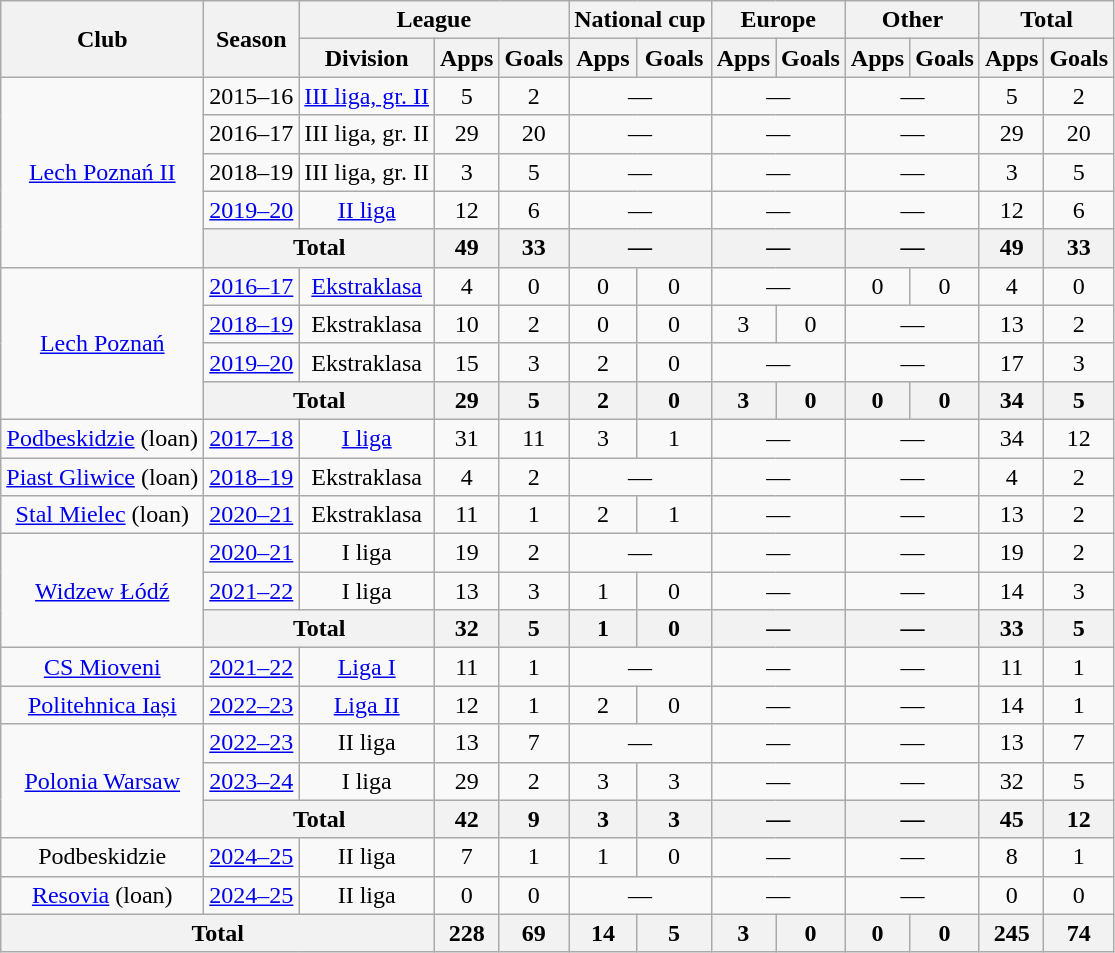<table class="wikitable" style="text-align: center;">
<tr>
<th rowspan="2">Club</th>
<th rowspan="2">Season</th>
<th colspan="3">League</th>
<th colspan="2">National cup</th>
<th colspan="2">Europe</th>
<th colspan="2">Other</th>
<th colspan="2">Total</th>
</tr>
<tr>
<th>Division</th>
<th>Apps</th>
<th>Goals</th>
<th>Apps</th>
<th>Goals</th>
<th>Apps</th>
<th>Goals</th>
<th>Apps</th>
<th>Goals</th>
<th>Apps</th>
<th>Goals</th>
</tr>
<tr>
<td rowspan="5"><a href='#'>Lech Poznań II</a></td>
<td>2015–16</td>
<td><a href='#'>III liga, gr. II</a></td>
<td>5</td>
<td>2</td>
<td colspan="2">—</td>
<td colspan="2">—</td>
<td colspan="2">—</td>
<td>5</td>
<td>2</td>
</tr>
<tr>
<td>2016–17</td>
<td>III liga, gr. II</td>
<td>29</td>
<td>20</td>
<td colspan="2">—</td>
<td colspan="2">—</td>
<td colspan="2">—</td>
<td>29</td>
<td>20</td>
</tr>
<tr>
<td>2018–19</td>
<td>III liga, gr. II</td>
<td>3</td>
<td>5</td>
<td colspan="2">—</td>
<td colspan="2">—</td>
<td colspan="2">—</td>
<td>3</td>
<td>5</td>
</tr>
<tr>
<td><a href='#'>2019–20</a></td>
<td><a href='#'>II liga</a></td>
<td>12</td>
<td>6</td>
<td colspan="2">—</td>
<td colspan="2">—</td>
<td colspan="2">—</td>
<td>12</td>
<td>6</td>
</tr>
<tr>
<th colspan="2">Total</th>
<th>49</th>
<th>33</th>
<th colspan="2">—</th>
<th colspan="2">—</th>
<th colspan="2">—</th>
<th>49</th>
<th>33</th>
</tr>
<tr>
<td rowspan="4"><a href='#'>Lech Poznań</a></td>
<td><a href='#'>2016–17</a></td>
<td><a href='#'>Ekstraklasa</a></td>
<td>4</td>
<td>0</td>
<td>0</td>
<td>0</td>
<td colspan="2">—</td>
<td>0</td>
<td>0</td>
<td>4</td>
<td>0</td>
</tr>
<tr>
<td><a href='#'>2018–19</a></td>
<td>Ekstraklasa</td>
<td>10</td>
<td>2</td>
<td>0</td>
<td>0</td>
<td>3</td>
<td>0</td>
<td colspan="2">—</td>
<td>13</td>
<td>2</td>
</tr>
<tr>
<td><a href='#'>2019–20</a></td>
<td>Ekstraklasa</td>
<td>15</td>
<td>3</td>
<td>2</td>
<td>0</td>
<td colspan="2">—</td>
<td colspan="2">—</td>
<td>17</td>
<td>3</td>
</tr>
<tr>
<th colspan="2">Total</th>
<th>29</th>
<th>5</th>
<th>2</th>
<th>0</th>
<th>3</th>
<th>0</th>
<th>0</th>
<th>0</th>
<th>34</th>
<th>5</th>
</tr>
<tr>
<td rowspan="1"><a href='#'>Podbeskidzie</a> (loan)</td>
<td><a href='#'>2017–18</a></td>
<td rowspan="1"><a href='#'>I liga</a></td>
<td>31</td>
<td>11</td>
<td>3</td>
<td>1</td>
<td colspan="2">—</td>
<td colspan="2">—</td>
<td>34</td>
<td>12</td>
</tr>
<tr>
<td rowspan="1"><a href='#'>Piast Gliwice</a> (loan)</td>
<td><a href='#'>2018–19</a></td>
<td>Ekstraklasa</td>
<td>4</td>
<td>2</td>
<td colspan="2">—</td>
<td colspan="2">—</td>
<td colspan="2">—</td>
<td>4</td>
<td>2</td>
</tr>
<tr>
<td rowspan="1"><a href='#'>Stal Mielec</a> (loan)</td>
<td><a href='#'>2020–21</a></td>
<td>Ekstraklasa</td>
<td>11</td>
<td>1</td>
<td>2</td>
<td>1</td>
<td colspan="2">—</td>
<td colspan="2">—</td>
<td>13</td>
<td>2</td>
</tr>
<tr>
<td rowspan="3"><a href='#'>Widzew Łódź</a></td>
<td><a href='#'>2020–21</a></td>
<td>I liga</td>
<td>19</td>
<td>2</td>
<td colspan="2">—</td>
<td colspan="2">—</td>
<td colspan="2">—</td>
<td>19</td>
<td>2</td>
</tr>
<tr>
<td><a href='#'>2021–22</a></td>
<td>I liga</td>
<td>13</td>
<td>3</td>
<td>1</td>
<td>0</td>
<td colspan="2">—</td>
<td colspan="2">—</td>
<td>14</td>
<td>3</td>
</tr>
<tr>
<th colspan="2">Total</th>
<th>32</th>
<th>5</th>
<th>1</th>
<th>0</th>
<th colspan="2">—</th>
<th colspan="2">—</th>
<th>33</th>
<th>5</th>
</tr>
<tr>
<td><a href='#'>CS Mioveni</a></td>
<td><a href='#'>2021–22</a></td>
<td><a href='#'>Liga I</a></td>
<td>11</td>
<td>1</td>
<td colspan="2">—</td>
<td colspan="2">—</td>
<td colspan="2">—</td>
<td>11</td>
<td>1</td>
</tr>
<tr>
<td><a href='#'>Politehnica Iași</a></td>
<td><a href='#'>2022–23</a></td>
<td><a href='#'>Liga II</a></td>
<td>12</td>
<td>1</td>
<td>2</td>
<td>0</td>
<td colspan="2">—</td>
<td colspan="2">—</td>
<td>14</td>
<td>1</td>
</tr>
<tr>
<td rowspan="3"><a href='#'>Polonia Warsaw</a></td>
<td><a href='#'>2022–23</a></td>
<td>II liga</td>
<td>13</td>
<td>7</td>
<td colspan="2">—</td>
<td colspan="2">—</td>
<td colspan="2">—</td>
<td>13</td>
<td>7</td>
</tr>
<tr>
<td><a href='#'>2023–24</a></td>
<td>I liga</td>
<td>29</td>
<td>2</td>
<td>3</td>
<td>3</td>
<td colspan="2">—</td>
<td colspan="2">—</td>
<td>32</td>
<td>5</td>
</tr>
<tr>
<th colspan="2">Total</th>
<th>42</th>
<th>9</th>
<th>3</th>
<th>3</th>
<th colspan="2">—</th>
<th colspan="2">—</th>
<th>45</th>
<th>12</th>
</tr>
<tr>
<td rowspan="1">Podbeskidzie</td>
<td><a href='#'>2024–25</a></td>
<td>II liga</td>
<td>7</td>
<td>1</td>
<td>1</td>
<td>0</td>
<td colspan="2">—</td>
<td colspan="2">—</td>
<td>8</td>
<td>1</td>
</tr>
<tr>
<td rowspan="1"><a href='#'>Resovia</a> (loan)</td>
<td><a href='#'>2024–25</a></td>
<td>II liga</td>
<td>0</td>
<td>0</td>
<td colspan="2">—</td>
<td colspan="2">—</td>
<td colspan="2">—</td>
<td>0</td>
<td>0</td>
</tr>
<tr>
<th colspan="3">Total</th>
<th>228</th>
<th>69</th>
<th>14</th>
<th>5</th>
<th>3</th>
<th>0</th>
<th>0</th>
<th>0</th>
<th>245</th>
<th>74</th>
</tr>
</table>
